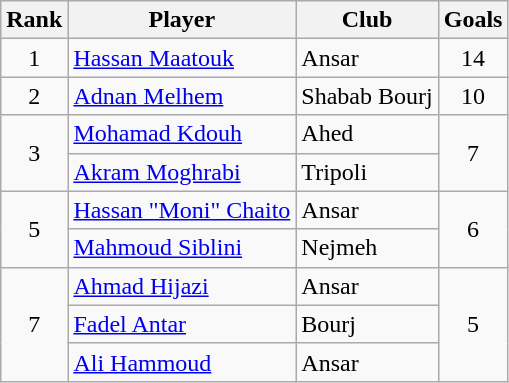<table class="wikitable" style="text-align:center">
<tr>
<th>Rank</th>
<th>Player</th>
<th>Club</th>
<th>Goals</th>
</tr>
<tr>
<td>1</td>
<td align="left"> <a href='#'>Hassan Maatouk</a></td>
<td align="left">Ansar</td>
<td>14</td>
</tr>
<tr>
<td>2</td>
<td align="left"> <a href='#'>Adnan Melhem</a></td>
<td align="left">Shabab Bourj</td>
<td>10</td>
</tr>
<tr>
<td rowspan="2">3</td>
<td align="left"> <a href='#'>Mohamad Kdouh</a></td>
<td align="left">Ahed</td>
<td rowspan="2">7</td>
</tr>
<tr>
<td align="left"> <a href='#'>Akram Moghrabi</a></td>
<td align="left">Tripoli</td>
</tr>
<tr>
<td rowspan="2">5</td>
<td align="left"> <a href='#'>Hassan "Moni" Chaito</a></td>
<td align="left">Ansar</td>
<td rowspan="2">6</td>
</tr>
<tr>
<td align="left"> <a href='#'>Mahmoud Siblini</a></td>
<td align="left">Nejmeh</td>
</tr>
<tr>
<td rowspan="3">7</td>
<td align="left"> <a href='#'>Ahmad Hijazi</a></td>
<td align="left">Ansar</td>
<td rowspan="3">5</td>
</tr>
<tr>
<td align="left"> <a href='#'>Fadel Antar</a></td>
<td align="left">Bourj</td>
</tr>
<tr>
<td align="left"> <a href='#'>Ali Hammoud</a></td>
<td align="left">Ansar</td>
</tr>
</table>
